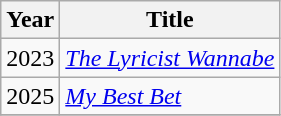<table class="wikitable plainrowheaders">
<tr>
<th scope="col">Year</th>
<th scope="col">Title</th>
</tr>
<tr>
<td>2023</td>
<td><em><a href='#'>The Lyricist Wannabe</a></em></td>
</tr>
<tr>
<td>2025</td>
<td><em><a href='#'>My Best Bet</a></em></td>
</tr>
<tr>
</tr>
</table>
